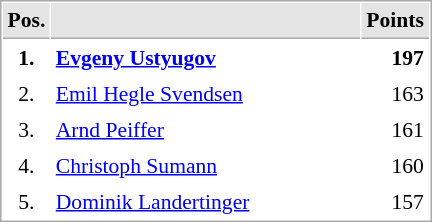<table cellspacing="1" cellpadding="3" style="border:1px solid #AAAAAA;font-size:90%">
<tr bgcolor="#E4E4E4">
<th style="border-bottom:1px solid #AAAAAA" width=10>Pos.</th>
<th style="border-bottom:1px solid #AAAAAA" width=200></th>
<th style="border-bottom:1px solid #AAAAAA" width=20>Points</th>
</tr>
<tr>
<td align="center"><strong>1.</strong></td>
<td> <strong><a href='#'>Evgeny Ustyugov</a></strong></td>
<td align="right"><strong>197</strong></td>
</tr>
<tr>
<td align="center">2.</td>
<td> <a href='#'>Emil Hegle Svendsen</a></td>
<td align="right">163</td>
</tr>
<tr>
<td align="center">3.</td>
<td> <a href='#'>Arnd Peiffer</a></td>
<td align="right">161</td>
</tr>
<tr>
<td align="center">4.</td>
<td> <a href='#'>Christoph Sumann</a></td>
<td align="right">160</td>
</tr>
<tr>
<td align="center">5.</td>
<td> <a href='#'>Dominik Landertinger</a></td>
<td align="right">157</td>
</tr>
</table>
